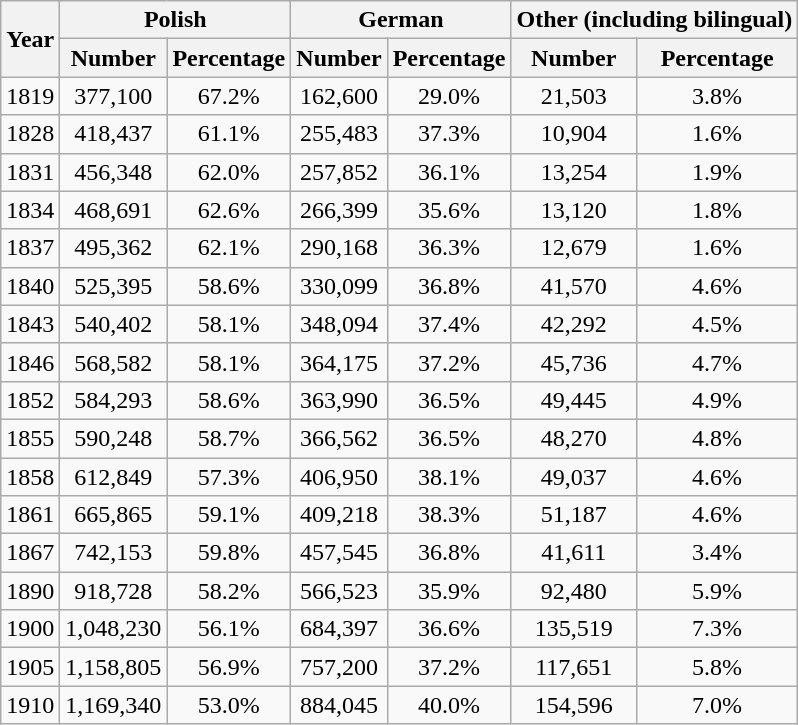<table class="wikitable sortable" style="text-align:center">
<tr>
<th rowspan="2">Year</th>
<th colspan="2">Polish</th>
<th colspan="2">German</th>
<th colspan="2">Other (including bilingual)</th>
</tr>
<tr>
<th>Number</th>
<th>Percentage</th>
<th>Number</th>
<th>Percentage</th>
<th>Number</th>
<th>Percentage</th>
</tr>
<tr>
<td>1819</td>
<td>377,100</td>
<td>67.2%</td>
<td>162,600</td>
<td>29.0%</td>
<td>21,503</td>
<td>3.8%</td>
</tr>
<tr>
<td>1828</td>
<td>418,437</td>
<td>61.1%</td>
<td>255,483</td>
<td>37.3%</td>
<td>10,904</td>
<td>1.6%</td>
</tr>
<tr>
<td>1831</td>
<td>456,348</td>
<td>62.0%</td>
<td>257,852</td>
<td>36.1%</td>
<td>13,254</td>
<td>1.9%</td>
</tr>
<tr>
<td>1834</td>
<td>468,691</td>
<td>62.6%</td>
<td>266,399</td>
<td>35.6%</td>
<td>13,120</td>
<td>1.8%</td>
</tr>
<tr>
<td>1837</td>
<td>495,362</td>
<td>62.1%</td>
<td>290,168</td>
<td>36.3%</td>
<td>12,679</td>
<td>1.6%</td>
</tr>
<tr>
<td>1840</td>
<td>525,395</td>
<td>58.6%</td>
<td>330,099</td>
<td>36.8%</td>
<td>41,570</td>
<td>4.6%</td>
</tr>
<tr>
<td>1843</td>
<td>540,402</td>
<td>58.1%</td>
<td>348,094</td>
<td>37.4%</td>
<td>42,292</td>
<td>4.5%</td>
</tr>
<tr>
<td>1846</td>
<td>568,582</td>
<td>58.1%</td>
<td>364,175</td>
<td>37.2%</td>
<td>45,736</td>
<td>4.7%</td>
</tr>
<tr>
<td>1852</td>
<td>584,293</td>
<td>58.6%</td>
<td>363,990</td>
<td>36.5%</td>
<td>49,445</td>
<td>4.9%</td>
</tr>
<tr>
<td>1855</td>
<td>590,248</td>
<td>58.7%</td>
<td>366,562</td>
<td>36.5%</td>
<td>48,270</td>
<td>4.8%</td>
</tr>
<tr>
<td>1858</td>
<td>612,849</td>
<td>57.3%</td>
<td>406,950</td>
<td>38.1%</td>
<td>49,037</td>
<td>4.6%</td>
</tr>
<tr>
<td>1861</td>
<td>665,865</td>
<td>59.1%</td>
<td>409,218</td>
<td>38.3%</td>
<td>51,187</td>
<td>4.6%</td>
</tr>
<tr>
<td>1867</td>
<td>742,153</td>
<td>59.8%</td>
<td>457,545</td>
<td>36.8%</td>
<td>41,611</td>
<td>3.4%</td>
</tr>
<tr>
<td>1890</td>
<td>918,728</td>
<td>58.2%</td>
<td>566,523</td>
<td>35.9%</td>
<td>92,480</td>
<td>5.9%</td>
</tr>
<tr>
<td>1900</td>
<td>1,048,230</td>
<td>56.1%</td>
<td>684,397</td>
<td>36.6%</td>
<td>135,519</td>
<td>7.3%</td>
</tr>
<tr>
<td>1905</td>
<td>1,158,805</td>
<td>56.9%</td>
<td>757,200</td>
<td>37.2%</td>
<td>117,651</td>
<td>5.8%</td>
</tr>
<tr>
<td>1910</td>
<td>1,169,340</td>
<td>53.0%</td>
<td>884,045</td>
<td>40.0%</td>
<td>154,596</td>
<td>7.0%</td>
</tr>
</table>
